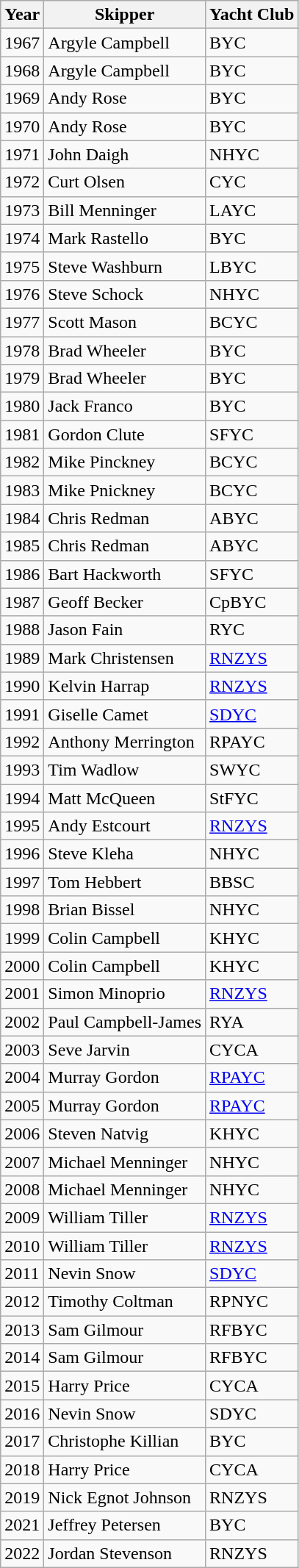<table class="wikitable">
<tr>
<th>Year</th>
<th>Skipper</th>
<th>Yacht Club</th>
</tr>
<tr>
<td>1967</td>
<td>Argyle Campbell</td>
<td>BYC</td>
</tr>
<tr>
<td>1968</td>
<td>Argyle Campbell</td>
<td>BYC</td>
</tr>
<tr>
<td>1969</td>
<td>Andy Rose</td>
<td>BYC</td>
</tr>
<tr>
<td>1970</td>
<td>Andy Rose</td>
<td>BYC</td>
</tr>
<tr>
<td>1971</td>
<td>John Daigh</td>
<td>NHYC</td>
</tr>
<tr>
<td>1972</td>
<td>Curt Olsen</td>
<td>CYC</td>
</tr>
<tr>
<td>1973</td>
<td>Bill Menninger</td>
<td>LAYC</td>
</tr>
<tr>
<td>1974</td>
<td>Mark Rastello</td>
<td>BYC</td>
</tr>
<tr>
<td>1975</td>
<td>Steve Washburn</td>
<td>LBYC</td>
</tr>
<tr>
<td>1976</td>
<td>Steve Schock</td>
<td>NHYC</td>
</tr>
<tr>
<td>1977</td>
<td>Scott Mason</td>
<td>BCYC</td>
</tr>
<tr>
<td>1978</td>
<td>Brad Wheeler</td>
<td>BYC</td>
</tr>
<tr>
<td>1979</td>
<td>Brad Wheeler</td>
<td>BYC</td>
</tr>
<tr>
<td>1980</td>
<td>Jack Franco</td>
<td>BYC</td>
</tr>
<tr>
<td>1981</td>
<td>Gordon Clute</td>
<td>SFYC</td>
</tr>
<tr>
<td>1982</td>
<td>Mike Pinckney</td>
<td>BCYC</td>
</tr>
<tr>
<td>1983</td>
<td>Mike Pnickney</td>
<td>BCYC</td>
</tr>
<tr>
<td>1984</td>
<td>Chris Redman</td>
<td>ABYC</td>
</tr>
<tr>
<td>1985</td>
<td>Chris Redman</td>
<td>ABYC</td>
</tr>
<tr>
<td>1986</td>
<td>Bart Hackworth</td>
<td>SFYC</td>
</tr>
<tr>
<td>1987</td>
<td>Geoff Becker</td>
<td>CpBYC</td>
</tr>
<tr>
<td>1988</td>
<td>Jason Fain</td>
<td>RYC</td>
</tr>
<tr>
<td>1989</td>
<td>Mark Christensen</td>
<td><a href='#'>RNZYS</a></td>
</tr>
<tr>
<td>1990</td>
<td>Kelvin Harrap</td>
<td><a href='#'>RNZYS</a></td>
</tr>
<tr>
<td>1991</td>
<td>Giselle Camet</td>
<td><a href='#'>SDYC</a></td>
</tr>
<tr>
<td>1992</td>
<td>Anthony Merrington</td>
<td>RPAYC</td>
</tr>
<tr>
<td>1993</td>
<td>Tim Wadlow</td>
<td>SWYC</td>
</tr>
<tr>
<td>1994</td>
<td>Matt McQueen</td>
<td>StFYC</td>
</tr>
<tr>
<td>1995</td>
<td>Andy Estcourt</td>
<td><a href='#'>RNZYS</a></td>
</tr>
<tr>
<td>1996</td>
<td>Steve Kleha</td>
<td>NHYC</td>
</tr>
<tr>
<td>1997</td>
<td>Tom Hebbert</td>
<td>BBSC</td>
</tr>
<tr>
<td>1998</td>
<td>Brian Bissel</td>
<td>NHYC</td>
</tr>
<tr>
<td>1999</td>
<td>Colin Campbell</td>
<td>KHYC</td>
</tr>
<tr>
<td>2000</td>
<td>Colin Campbell</td>
<td>KHYC</td>
</tr>
<tr>
<td>2001</td>
<td>Simon Minoprio</td>
<td><a href='#'>RNZYS</a></td>
</tr>
<tr>
<td>2002</td>
<td>Paul Campbell-James</td>
<td>RYA</td>
</tr>
<tr>
<td>2003</td>
<td>Seve Jarvin</td>
<td>CYCA</td>
</tr>
<tr>
<td>2004</td>
<td>Murray Gordon</td>
<td><a href='#'>RPAYC</a></td>
</tr>
<tr>
<td>2005</td>
<td>Murray Gordon</td>
<td><a href='#'>RPAYC</a></td>
</tr>
<tr>
<td>2006</td>
<td>Steven Natvig</td>
<td>KHYC</td>
</tr>
<tr>
<td>2007</td>
<td>Michael Menninger</td>
<td>NHYC</td>
</tr>
<tr>
<td>2008</td>
<td>Michael Menninger</td>
<td>NHYC</td>
</tr>
<tr>
<td>2009</td>
<td>William Tiller</td>
<td><a href='#'>RNZYS</a></td>
</tr>
<tr>
<td>2010</td>
<td>William Tiller</td>
<td><a href='#'>RNZYS</a></td>
</tr>
<tr>
<td>2011</td>
<td>Nevin Snow</td>
<td><a href='#'>SDYC</a></td>
</tr>
<tr>
<td>2012</td>
<td>Timothy Coltman</td>
<td>RPNYC</td>
</tr>
<tr>
<td>2013</td>
<td>Sam Gilmour</td>
<td>RFBYC</td>
</tr>
<tr>
<td>2014</td>
<td>Sam Gilmour</td>
<td>RFBYC</td>
</tr>
<tr>
<td>2015</td>
<td>Harry Price</td>
<td>CYCA</td>
</tr>
<tr>
<td>2016</td>
<td>Nevin Snow</td>
<td>SDYC</td>
</tr>
<tr>
<td>2017</td>
<td>Christophe Killian</td>
<td>BYC</td>
</tr>
<tr>
<td>2018</td>
<td>Harry Price</td>
<td>CYCA</td>
</tr>
<tr>
<td>2019</td>
<td>Nick Egnot Johnson</td>
<td>RNZYS</td>
</tr>
<tr>
<td>2021</td>
<td>Jeffrey Petersen</td>
<td>BYC</td>
</tr>
<tr>
<td>2022</td>
<td>Jordan Stevenson</td>
<td>RNZYS</td>
</tr>
</table>
